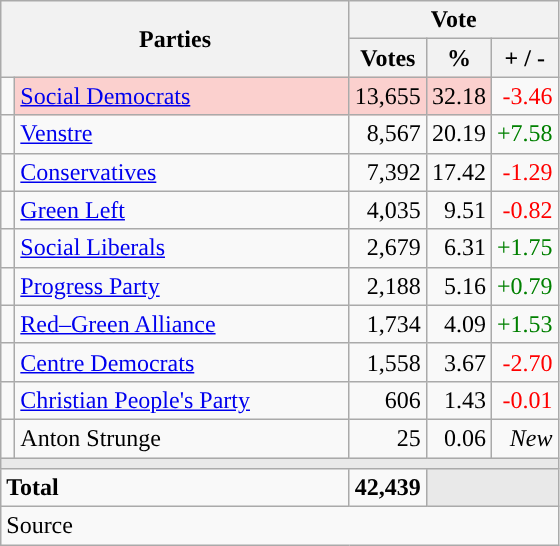<table class="wikitable" style="text-align:right;">
<tr>
<th style="text-align:centre;" rowspan="2" colspan="2" width="225">Parties</th>
<th colspan="3">Vote</th>
</tr>
<tr>
<th width="15">Votes</th>
<th width="15">%</th>
<th width="15">+ / -</th>
</tr>
<tr>
<td width="2" style="color:inherit;background:"></td>
<td bgcolor=#fbd0ce  align="left"><a href='#'>Social Democrats</a></td>
<td bgcolor=#fbd0ce>13,655</td>
<td bgcolor=#fbd0ce>32.18</td>
<td style=color:red;>-3.46</td>
</tr>
<tr>
<td width="2" style="color:inherit;background:"></td>
<td align="left"><a href='#'>Venstre</a></td>
<td>8,567</td>
<td>20.19</td>
<td style=color:green;>+7.58</td>
</tr>
<tr>
<td width="2" style="color:inherit;background:"></td>
<td align="left"><a href='#'>Conservatives</a></td>
<td>7,392</td>
<td>17.42</td>
<td style=color:red;>-1.29</td>
</tr>
<tr>
<td width="2" style="color:inherit;background:"></td>
<td align="left"><a href='#'>Green Left</a></td>
<td>4,035</td>
<td>9.51</td>
<td style=color:red;>-0.82</td>
</tr>
<tr>
<td width="2" style="color:inherit;background:"></td>
<td align="left"><a href='#'>Social Liberals</a></td>
<td>2,679</td>
<td>6.31</td>
<td style=color:green;>+1.75</td>
</tr>
<tr>
<td width="2" style="color:inherit;background:"></td>
<td align="left"><a href='#'>Progress Party</a></td>
<td>2,188</td>
<td>5.16</td>
<td style=color:green;>+0.79</td>
</tr>
<tr>
<td width="2" style="color:inherit;background:"></td>
<td align="left"><a href='#'>Red–Green Alliance</a></td>
<td>1,734</td>
<td>4.09</td>
<td style=color:green;>+1.53</td>
</tr>
<tr>
<td width="2" style="color:inherit;background:"></td>
<td align="left"><a href='#'>Centre Democrats</a></td>
<td>1,558</td>
<td>3.67</td>
<td style=color:red;>-2.70</td>
</tr>
<tr>
<td width="2" style="color:inherit;background:"></td>
<td align="left"><a href='#'>Christian People's Party</a></td>
<td>606</td>
<td>1.43</td>
<td style=color:red;>-0.01</td>
</tr>
<tr>
<td width="2" style="color:inherit;background:"></td>
<td align="left">Anton Strunge</td>
<td>25</td>
<td>0.06</td>
<td><em>New</em></td>
</tr>
<tr>
<td colspan="7" bgcolor="#E9E9E9"></td>
</tr>
<tr>
<td align="left" colspan="2"><strong>Total</strong></td>
<td><strong>42,439</strong></td>
<td bgcolor="#E9E9E9" colspan="2"></td>
</tr>
<tr>
<td align="left" colspan="6">Source</td>
</tr>
</table>
